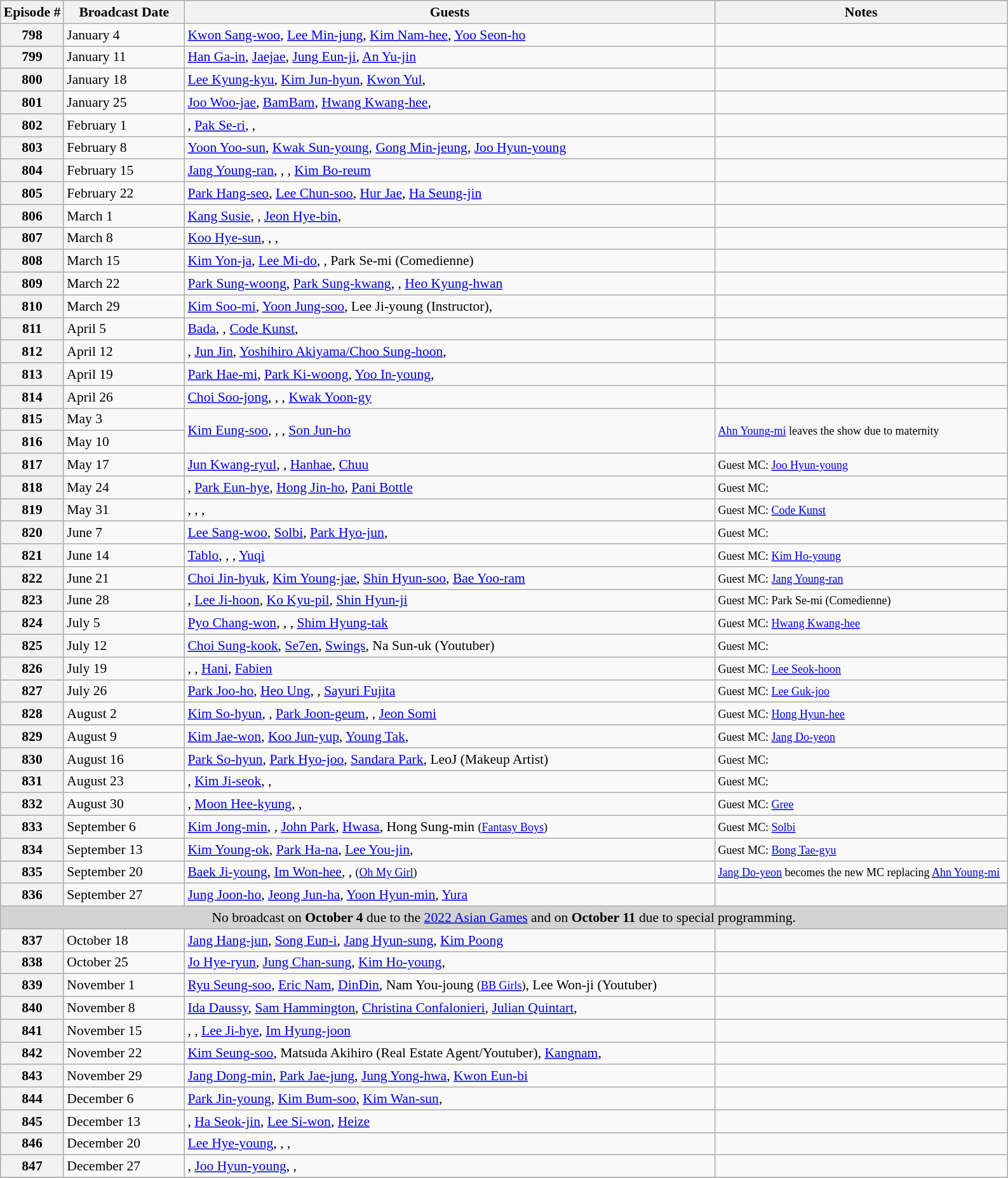<table class="wikitable" style="font-size: 90%;">
<tr>
<th>Episode #</th>
<th width=120>Broadcast Date</th>
<th width=550>Guests</th>
<th width=300>Notes</th>
</tr>
<tr>
<th>798</th>
<td>January 4</td>
<td><a href='#'>Kwon Sang-woo</a>, <a href='#'>Lee Min-jung</a>, <a href='#'>Kim Nam-hee</a>, <a href='#'>Yoo Seon-ho</a></td>
<td></td>
</tr>
<tr>
<th>799</th>
<td>January 11</td>
<td><a href='#'>Han Ga-in</a>, <a href='#'>Jaejae</a>, <a href='#'>Jung Eun-ji</a>, <a href='#'>An Yu-jin</a></td>
<td></td>
</tr>
<tr>
<th>800</th>
<td>January 18</td>
<td><a href='#'>Lee Kyung-kyu</a>, <a href='#'>Kim Jun-hyun</a>, <a href='#'>Kwon Yul</a>, </td>
<td></td>
</tr>
<tr>
<th>801</th>
<td>January 25</td>
<td><a href='#'>Joo Woo-jae</a>, <a href='#'>BamBam</a>, <a href='#'>Hwang Kwang-hee</a>, </td>
<td></td>
</tr>
<tr>
<th>802</th>
<td>February 1</td>
<td>, <a href='#'>Pak Se-ri</a>, , </td>
<td></td>
</tr>
<tr>
<th>803</th>
<td>February 8</td>
<td><a href='#'>Yoon Yoo-sun</a>, <a href='#'>Kwak Sun-young</a>, <a href='#'>Gong Min-jeung</a>, <a href='#'>Joo Hyun-young</a></td>
<td></td>
</tr>
<tr>
<th>804</th>
<td>February 15</td>
<td><a href='#'>Jang Young-ran</a>, , , <a href='#'>Kim Bo-reum</a></td>
<td></td>
</tr>
<tr>
<th>805</th>
<td>February 22</td>
<td><a href='#'>Park Hang-seo</a>, <a href='#'>Lee Chun-soo</a>, <a href='#'>Hur Jae</a>, <a href='#'>Ha Seung-jin</a></td>
<td></td>
</tr>
<tr>
<th>806</th>
<td>March 1</td>
<td><a href='#'>Kang Susie</a>, , <a href='#'>Jeon Hye-bin</a>, </td>
<td></td>
</tr>
<tr>
<th>807</th>
<td>March 8</td>
<td><a href='#'>Koo Hye-sun</a>, , , </td>
<td></td>
</tr>
<tr>
<th>808</th>
<td>March 15</td>
<td><a href='#'>Kim Yon-ja</a>, <a href='#'>Lee Mi-do</a>, , Park Se-mi (Comedienne)</td>
<td></td>
</tr>
<tr>
<th>809</th>
<td>March 22</td>
<td><a href='#'>Park Sung-woong</a>, <a href='#'>Park Sung-kwang</a>, , <a href='#'>Heo Kyung-hwan</a></td>
<td></td>
</tr>
<tr>
<th>810</th>
<td>March 29</td>
<td><a href='#'>Kim Soo-mi</a>, <a href='#'>Yoon Jung-soo</a>, Lee Ji-young (Instructor), </td>
<td></td>
</tr>
<tr>
<th>811</th>
<td>April 5</td>
<td><a href='#'>Bada</a>, , <a href='#'>Code Kunst</a>, </td>
<td></td>
</tr>
<tr>
<th>812</th>
<td>April 12</td>
<td>, <a href='#'>Jun Jin</a>, <a href='#'>Yoshihiro Akiyama/Choo Sung-hoon</a>, </td>
<td></td>
</tr>
<tr>
<th>813</th>
<td>April 19</td>
<td><a href='#'>Park Hae-mi</a>, <a href='#'>Park Ki-woong</a>, <a href='#'>Yoo In-young</a>, </td>
<td></td>
</tr>
<tr>
<th>814</th>
<td>April 26</td>
<td><a href='#'>Choi Soo-jong</a>, , , <a href='#'>Kwak Yoon-gy</a></td>
<td></td>
</tr>
<tr>
<th>815</th>
<td>May 3</td>
<td rowspan="2"><a href='#'>Kim Eung-soo</a>, , , <a href='#'>Son Jun-ho</a></td>
<td rowspan="2"><small><a href='#'>Ahn Young-mi</a> leaves the show due to maternity</small></td>
</tr>
<tr>
<th>816</th>
<td>May 10</td>
</tr>
<tr>
<th>817</th>
<td>May 17</td>
<td><a href='#'>Jun Kwang-ryul</a>, , <a href='#'>Hanhae</a>, <a href='#'>Chuu</a></td>
<td><small>Guest MC: <a href='#'>Joo Hyun-young</a></small></td>
</tr>
<tr>
<th>818</th>
<td>May 24</td>
<td>, <a href='#'>Park Eun-hye</a>, <a href='#'>Hong Jin-ho</a>, <a href='#'>Pani Bottle</a></td>
<td><small>Guest MC: </small></td>
</tr>
<tr>
<th>819</th>
<td>May 31</td>
<td>, , , </td>
<td><small>Guest MC: <a href='#'>Code Kunst</a></small></td>
</tr>
<tr>
<th>820</th>
<td>June 7</td>
<td><a href='#'>Lee Sang-woo</a>, <a href='#'>Solbi</a>, <a href='#'>Park Hyo-jun</a>, </td>
<td><small>Guest MC: </small></td>
</tr>
<tr>
<th>821</th>
<td>June 14</td>
<td><a href='#'>Tablo</a>, , , <a href='#'>Yuqi</a></td>
<td><small>Guest MC: <a href='#'>Kim Ho-young</a></small></td>
</tr>
<tr>
<th>822</th>
<td>June 21</td>
<td><a href='#'>Choi Jin-hyuk</a>, <a href='#'>Kim Young-jae</a>, <a href='#'>Shin Hyun-soo</a>, <a href='#'>Bae Yoo-ram</a></td>
<td><small>Guest MC: <a href='#'>Jang Young-ran</a></small></td>
</tr>
<tr>
<th>823</th>
<td>June 28</td>
<td>, <a href='#'>Lee Ji-hoon</a>, <a href='#'>Ko Kyu-pil</a>, <a href='#'>Shin Hyun-ji</a></td>
<td><small>Guest MC: Park Se-mi (Comedienne)</small></td>
</tr>
<tr>
<th>824</th>
<td>July 5</td>
<td><a href='#'>Pyo Chang-won</a>, , , <a href='#'>Shim Hyung-tak</a></td>
<td><small>Guest MC: <a href='#'>Hwang Kwang-hee</a></small></td>
</tr>
<tr>
<th>825</th>
<td>July 12</td>
<td><a href='#'>Choi Sung-kook</a>, <a href='#'>Se7en</a>, <a href='#'>Swings</a>, Na Sun-uk (Youtuber)</td>
<td><small>Guest MC: </small></td>
</tr>
<tr>
<th>826</th>
<td>July 19</td>
<td>, , <a href='#'>Hani</a>, <a href='#'>Fabien</a></td>
<td><small>Guest MC: <a href='#'>Lee Seok-hoon</a></small></td>
</tr>
<tr>
<th>827</th>
<td>July 26</td>
<td><a href='#'>Park Joo-ho</a>, <a href='#'>Heo Ung</a>, , <a href='#'>Sayuri Fujita</a></td>
<td><small>Guest MC: <a href='#'>Lee Guk-joo</a></small></td>
</tr>
<tr>
<th>828</th>
<td>August 2</td>
<td><a href='#'>Kim So-hyun</a>, , <a href='#'>Park Joon-geum</a>, , <a href='#'>Jeon Somi</a></td>
<td><small>Guest MC: <a href='#'>Hong Hyun-hee</a></small></td>
</tr>
<tr>
<th>829</th>
<td>August 9</td>
<td><a href='#'>Kim Jae-won</a>, <a href='#'>Koo Jun-yup</a>, <a href='#'>Young Tak</a>, </td>
<td><small>Guest MC: <a href='#'>Jang Do-yeon</a></small></td>
</tr>
<tr>
<th>830</th>
<td>August 16</td>
<td><a href='#'>Park So-hyun</a>, <a href='#'>Park Hyo-joo</a>, <a href='#'>Sandara Park</a>, LeoJ (Makeup Artist)</td>
<td><small>Guest MC: </small></td>
</tr>
<tr>
<th>831</th>
<td>August 23</td>
<td>, <a href='#'>Kim Ji-seok</a>, , </td>
<td><small>Guest MC: </small></td>
</tr>
<tr>
<th>832</th>
<td>August 30</td>
<td>, <a href='#'>Moon Hee-kyung</a>, , </td>
<td><small>Guest MC: <a href='#'>Gree</a></small></td>
</tr>
<tr>
<th>833</th>
<td>September 6</td>
<td><a href='#'>Kim Jong-min</a>, , <a href='#'>John Park</a>, <a href='#'>Hwasa</a>, Hong Sung-min <small>(<a href='#'>Fantasy Boys</a>)</small></td>
<td><small>Guest MC: <a href='#'>Solbi</a></small></td>
</tr>
<tr>
<th>834</th>
<td>September 13</td>
<td><a href='#'>Kim Young-ok</a>, <a href='#'>Park Ha-na</a>, <a href='#'>Lee You-jin</a>, </td>
<td><small>Guest MC: <a href='#'>Bong Tae-gyu</a></small></td>
</tr>
<tr>
<th>835</th>
<td>September 20</td>
<td><a href='#'>Baek Ji-young</a>, <a href='#'>Im Won-hee</a>, ,  <small>(<a href='#'>Oh My Girl</a>)</small></td>
<td><small><a href='#'>Jang Do-yeon</a> becomes the new MC replacing <a href='#'>Ahn Young-mi</a></small></td>
</tr>
<tr>
<th>836</th>
<td>September 27</td>
<td><a href='#'>Jung Joon-ho</a>, <a href='#'>Jeong Jun-ha</a>, <a href='#'>Yoon Hyun-min</a>, <a href='#'>Yura</a></td>
<td></td>
</tr>
<tr>
<td colspan="5" style="text-align:center;background:Lightgray">No broadcast on <strong>October 4</strong> due to the <a href='#'>2022 Asian Games</a> and on <strong>October 11</strong> due to special programming.</td>
</tr>
<tr>
<th>837</th>
<td>October 18</td>
<td><a href='#'>Jang Hang-jun</a>, <a href='#'>Song Eun-i</a>, <a href='#'>Jang Hyun-sung</a>, <a href='#'>Kim Poong</a></td>
<td></td>
</tr>
<tr>
<th>838</th>
<td>October 25</td>
<td><a href='#'>Jo Hye-ryun</a>, <a href='#'>Jung Chan-sung</a>, <a href='#'>Kim Ho-young</a>, </td>
<td></td>
</tr>
<tr>
<th>839</th>
<td>November 1</td>
<td><a href='#'>Ryu Seung-soo</a>, <a href='#'>Eric Nam</a>, <a href='#'>DinDin</a>, Nam You-joung <small>(<a href='#'>BB Girls</a>)</small>, Lee Won-ji (Youtuber)</td>
<td></td>
</tr>
<tr>
<th>840</th>
<td>November 8</td>
<td><a href='#'>Ida Daussy</a>, <a href='#'>Sam Hammington</a>, <a href='#'>Christina Confalonieri</a>, <a href='#'>Julian Quintart</a>, </td>
<td></td>
</tr>
<tr>
<th>841</th>
<td>November 15</td>
<td>, , <a href='#'>Lee Ji-hye</a>, <a href='#'>Im Hyung-joon</a></td>
<td></td>
</tr>
<tr>
<th>842</th>
<td>November 22</td>
<td><a href='#'>Kim Seung-soo</a>, Matsuda Akihiro (Real Estate Agent/Youtuber), <a href='#'>Kangnam</a>, </td>
<td></td>
</tr>
<tr>
<th>843</th>
<td>November 29</td>
<td><a href='#'>Jang Dong-min</a>, <a href='#'>Park Jae-jung</a>, <a href='#'>Jung Yong-hwa</a>, <a href='#'>Kwon Eun-bi</a></td>
<td></td>
</tr>
<tr>
<th>844</th>
<td>December 6</td>
<td><a href='#'>Park Jin-young</a>, <a href='#'>Kim Bum-soo</a>, <a href='#'>Kim Wan-sun</a>, </td>
<td></td>
</tr>
<tr>
<th>845</th>
<td>December 13</td>
<td>, <a href='#'>Ha Seok-jin</a>, <a href='#'>Lee Si-won</a>, <a href='#'>Heize</a></td>
<td></td>
</tr>
<tr>
<th>846</th>
<td>December 20</td>
<td><a href='#'>Lee Hye-young</a>, , , </td>
<td></td>
</tr>
<tr>
<th>847</th>
<td>December 27</td>
<td>, <a href='#'>Joo Hyun-young</a>, , </td>
<td></td>
</tr>
<tr>
</tr>
</table>
